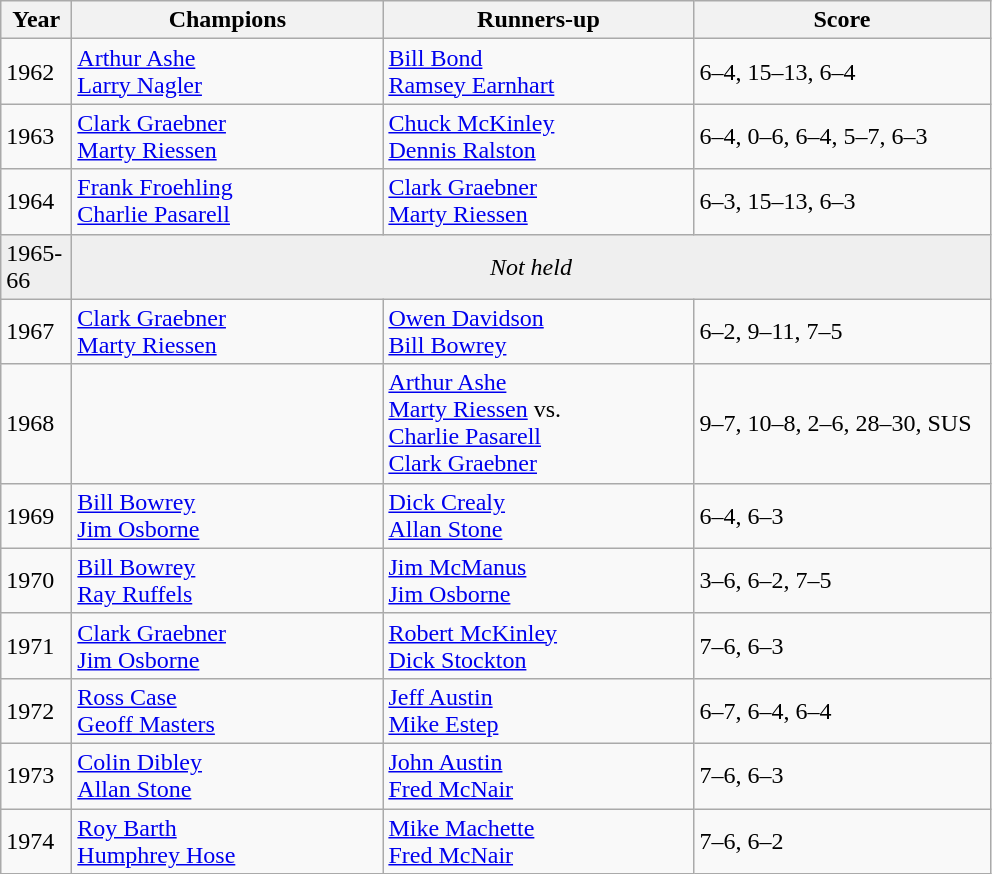<table class=wikitable>
<tr>
<th style="width:40px">Year</th>
<th style="width:200px">Champions</th>
<th style="width:200px">Runners-up</th>
<th style="width:190px" class="unsortable">Score</th>
</tr>
<tr>
<td>1962</td>
<td> <a href='#'>Arthur Ashe</a><br> <a href='#'>Larry Nagler</a></td>
<td> <a href='#'>Bill Bond</a><br> <a href='#'>Ramsey Earnhart</a></td>
<td>6–4, 15–13, 6–4</td>
</tr>
<tr>
<td>1963</td>
<td> <a href='#'>Clark Graebner</a><br> <a href='#'>Marty Riessen</a></td>
<td> <a href='#'>Chuck McKinley</a><br> <a href='#'>Dennis Ralston</a></td>
<td>6–4, 0–6, 6–4, 5–7, 6–3</td>
</tr>
<tr>
<td>1964</td>
<td> <a href='#'>Frank Froehling</a><br> <a href='#'>Charlie Pasarell</a></td>
<td> <a href='#'>Clark Graebner</a><br> <a href='#'>Marty Riessen</a></td>
<td>6–3, 15–13, 6–3</td>
</tr>
<tr>
<td style="background:#efefef">1965-66</td>
<td colspan=3 align=center style="background:#efefef"><em>Not held</em></td>
</tr>
<tr>
<td>1967</td>
<td> <a href='#'>Clark Graebner</a><br> <a href='#'>Marty Riessen</a></td>
<td> <a href='#'>Owen Davidson</a><br> <a href='#'>Bill Bowrey</a></td>
<td>6–2, 9–11, 7–5</td>
</tr>
<tr>
<td>1968</td>
<td></td>
<td> <a href='#'>Arthur Ashe</a><br> <a href='#'>Marty Riessen</a> vs.<br>  <a href='#'>Charlie Pasarell</a><br> <a href='#'>Clark Graebner</a></td>
<td>9–7, 10–8, 2–6, 28–30, SUS</td>
</tr>
<tr>
<td>1969</td>
<td> <a href='#'>Bill Bowrey</a><br> <a href='#'>Jim Osborne</a></td>
<td> <a href='#'>Dick Crealy</a><br> <a href='#'>Allan Stone</a></td>
<td>6–4, 6–3</td>
</tr>
<tr>
<td>1970</td>
<td> <a href='#'>Bill Bowrey</a><br> <a href='#'>Ray Ruffels</a></td>
<td> <a href='#'>Jim McManus</a><br> <a href='#'>Jim Osborne</a></td>
<td>3–6, 6–2, 7–5</td>
</tr>
<tr>
<td>1971</td>
<td> <a href='#'>Clark Graebner</a><br> <a href='#'>Jim Osborne</a></td>
<td> <a href='#'>Robert McKinley</a><br> <a href='#'>Dick Stockton</a></td>
<td>7–6, 6–3</td>
</tr>
<tr>
<td>1972</td>
<td> <a href='#'>Ross Case</a><br> <a href='#'>Geoff Masters</a></td>
<td> <a href='#'>Jeff Austin</a><br> <a href='#'>Mike Estep</a></td>
<td>6–7, 6–4, 6–4</td>
</tr>
<tr>
<td>1973</td>
<td> <a href='#'>Colin Dibley</a><br> <a href='#'>Allan Stone</a></td>
<td> <a href='#'>John Austin</a><br> <a href='#'>Fred McNair</a></td>
<td>7–6, 6–3</td>
</tr>
<tr>
<td>1974</td>
<td> <a href='#'>Roy Barth</a><br> <a href='#'>Humphrey Hose</a></td>
<td> <a href='#'>Mike Machette</a><br> <a href='#'>Fred McNair</a></td>
<td>7–6, 6–2</td>
</tr>
</table>
